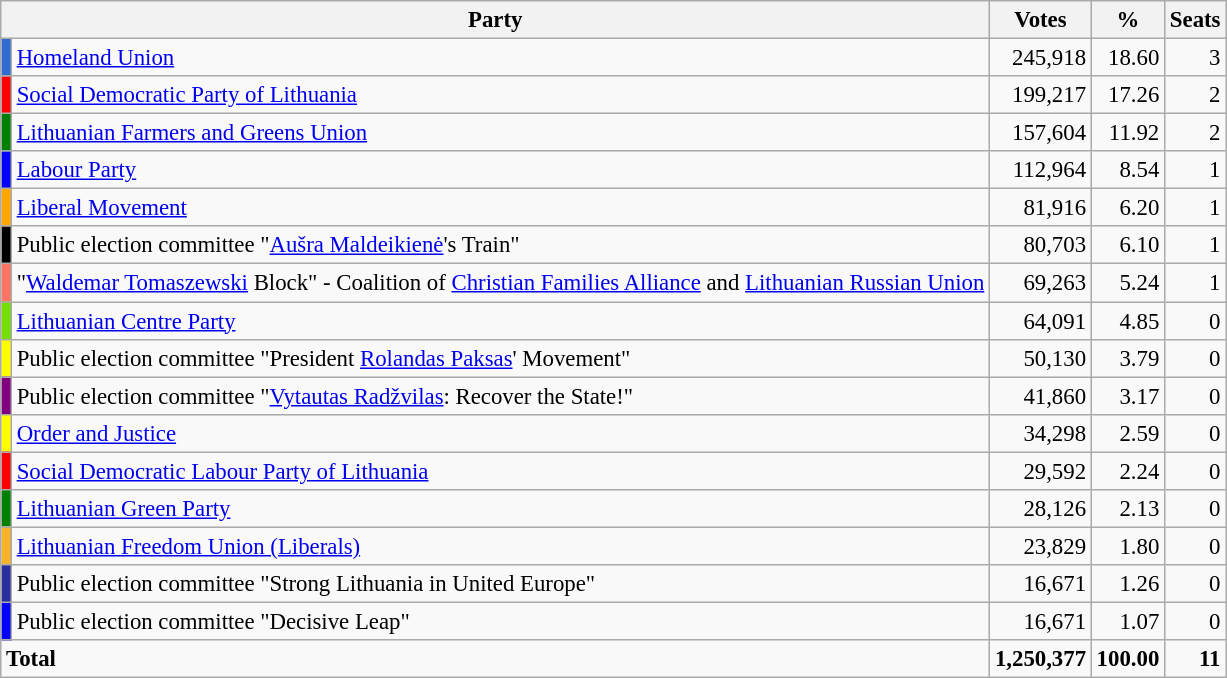<table class="wikitable" style="font-size:95%">
<tr>
<th colspan=2>Party</th>
<th>Votes</th>
<th>%</th>
<th>Seats</th>
</tr>
<tr>
<td bgcolor="#2F6CD1"></td>
<td><a href='#'>Homeland Union</a></td>
<td align=right>245,918</td>
<td align=right>18.60</td>
<td align=right>3</td>
</tr>
<tr>
<td bgcolor="red"></td>
<td><a href='#'>Social Democratic Party of Lithuania</a></td>
<td align=right>199,217</td>
<td align=right>17.26</td>
<td align=right>2</td>
</tr>
<tr>
<td bgcolor="green"></td>
<td><a href='#'>Lithuanian Farmers and Greens Union</a></td>
<td align=right>157,604</td>
<td align=right>11.92</td>
<td align=right>2</td>
</tr>
<tr>
<td bgcolor="blue"></td>
<td><a href='#'>Labour Party</a></td>
<td align=right>112,964</td>
<td align=right>8.54</td>
<td align=right>1</td>
</tr>
<tr>
<td bgcolor="orange"></td>
<td><a href='#'>Liberal Movement</a></td>
<td align=right>81,916</td>
<td align=right>6.20</td>
<td align=right>1</td>
</tr>
<tr>
<td bgcolor="black"></td>
<td>Public election committee "<a href='#'>Aušra Maldeikienė</a>'s Train"</td>
<td align=right>80,703</td>
<td align=right>6.10</td>
<td align=right>1</td>
</tr>
<tr>
<td bgcolor="#FF7462"></td>
<td>"<a href='#'>Waldemar Tomaszewski</a> Block" - Coalition of <a href='#'>Christian Families Alliance</a> and <a href='#'>Lithuanian Russian Union</a></td>
<td align=right>69,263</td>
<td align=right>5.24</td>
<td align=right>1</td>
</tr>
<tr>
<td bgcolor="#74DF00"></td>
<td><a href='#'>Lithuanian Centre Party</a></td>
<td align=right>64,091</td>
<td align=right>4.85</td>
<td align=right>0</td>
</tr>
<tr>
<td bgcolor="yellow"></td>
<td>Public election committee "President <a href='#'>Rolandas Paksas</a>' Movement"</td>
<td align=right>50,130</td>
<td align=right>3.79</td>
<td align=right>0</td>
</tr>
<tr>
<td bgcolor="purple"></td>
<td>Public election committee "<a href='#'>Vytautas Radžvilas</a>: Recover the State!"</td>
<td align=right>41,860</td>
<td align=right>3.17</td>
<td align=right>0</td>
</tr>
<tr>
<td bgcolor="yellow"></td>
<td><a href='#'>Order and Justice</a></td>
<td align=right>34,298</td>
<td align=right>2.59</td>
<td align=right>0</td>
</tr>
<tr>
<td bgcolor="red"></td>
<td><a href='#'>Social Democratic Labour Party of Lithuania</a></td>
<td align=right>29,592</td>
<td align=right>2.24</td>
<td align=right>0</td>
</tr>
<tr>
<td bgcolor="green"></td>
<td><a href='#'>Lithuanian Green Party</a></td>
<td align=right>28,126</td>
<td align=right>2.13</td>
<td align=right>0</td>
</tr>
<tr>
<td bgcolor="#F7B329"></td>
<td><a href='#'>Lithuanian Freedom Union (Liberals)</a></td>
<td align=right>23,829</td>
<td align=right>1.80</td>
<td align=right>0</td>
</tr>
<tr>
<td bgcolor="#2A2D9C"></td>
<td>Public election committee "Strong Lithuania in United Europe"</td>
<td align=right>16,671</td>
<td align=right>1.26</td>
<td align=right>0</td>
</tr>
<tr>
<td bgcolor="blue"></td>
<td>Public election committee "Decisive Leap"</td>
<td align=right>16,671</td>
<td align=right>1.07</td>
<td align=right>0</td>
</tr>
<tr>
<td colspan=2><strong>Total</strong></td>
<td align=right><strong>1,250,377</strong></td>
<td align=right><strong>100.00</strong></td>
<td align=right><strong>11</strong></td>
</tr>
</table>
